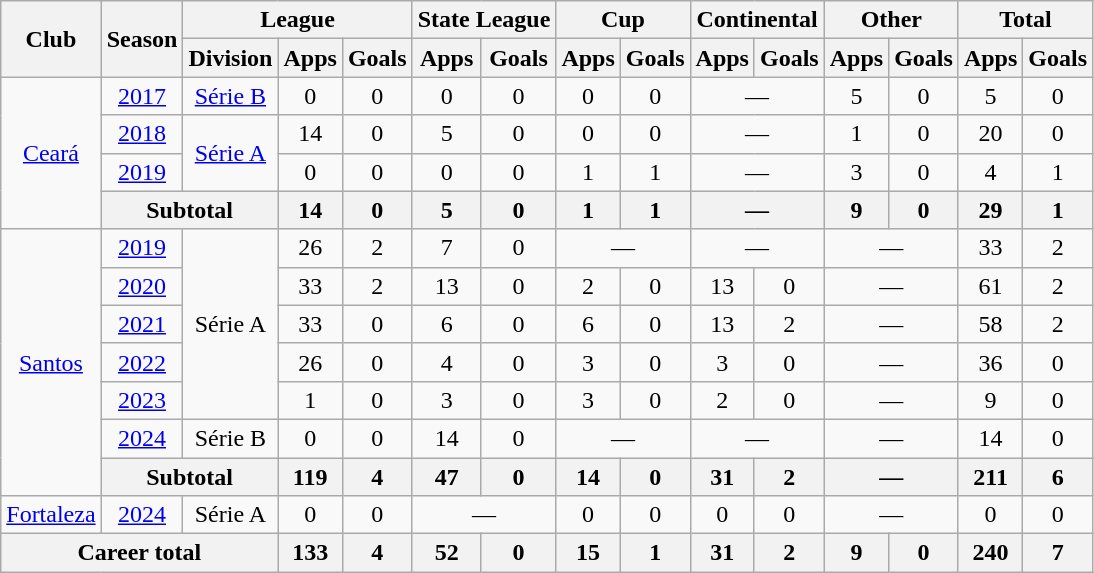<table class="wikitable" style="text-align: center;">
<tr>
<th rowspan="2">Club</th>
<th rowspan="2">Season</th>
<th colspan="3">League</th>
<th colspan="2">State League</th>
<th colspan="2">Cup</th>
<th colspan="2">Continental</th>
<th colspan="2">Other</th>
<th colspan="2">Total</th>
</tr>
<tr>
<th>Division</th>
<th>Apps</th>
<th>Goals</th>
<th>Apps</th>
<th>Goals</th>
<th>Apps</th>
<th>Goals</th>
<th>Apps</th>
<th>Goals</th>
<th>Apps</th>
<th>Goals</th>
<th>Apps</th>
<th>Goals</th>
</tr>
<tr>
<td rowspan="4" valign="center"><a href='#'>Ceará</a></td>
<td><a href='#'>2017</a></td>
<td><a href='#'>Série B</a></td>
<td>0</td>
<td>0</td>
<td>0</td>
<td>0</td>
<td>0</td>
<td>0</td>
<td colspan="2">—</td>
<td>5</td>
<td>0</td>
<td>5</td>
<td>0</td>
</tr>
<tr>
<td><a href='#'>2018</a></td>
<td rowspan="2"><a href='#'>Série A</a></td>
<td>14</td>
<td>0</td>
<td>5</td>
<td>0</td>
<td>0</td>
<td>0</td>
<td colspan="2">—</td>
<td>1</td>
<td>0</td>
<td>20</td>
<td>0</td>
</tr>
<tr>
<td><a href='#'>2019</a></td>
<td>0</td>
<td>0</td>
<td>0</td>
<td>0</td>
<td>1</td>
<td>1</td>
<td colspan="2">—</td>
<td>3</td>
<td>0</td>
<td>4</td>
<td>1</td>
</tr>
<tr>
<th colspan="2">Subtotal</th>
<th>14</th>
<th>0</th>
<th>5</th>
<th>0</th>
<th>1</th>
<th>1</th>
<th colspan="2">—</th>
<th>9</th>
<th>0</th>
<th>29</th>
<th>1</th>
</tr>
<tr>
<td rowspan="7"><a href='#'>Santos</a></td>
<td><a href='#'>2019</a></td>
<td rowspan="5">Série A</td>
<td>26</td>
<td>2</td>
<td>7</td>
<td>0</td>
<td colspan="2">—</td>
<td colspan="2">—</td>
<td colspan="2">—</td>
<td>33</td>
<td>2</td>
</tr>
<tr>
<td><a href='#'>2020</a></td>
<td>33</td>
<td>2</td>
<td>13</td>
<td>0</td>
<td>2</td>
<td>0</td>
<td>13</td>
<td>0</td>
<td colspan="2">—</td>
<td>61</td>
<td>2</td>
</tr>
<tr>
<td><a href='#'>2021</a></td>
<td>33</td>
<td>0</td>
<td>6</td>
<td>0</td>
<td>6</td>
<td>0</td>
<td>13</td>
<td>2</td>
<td colspan="2">—</td>
<td>58</td>
<td>2</td>
</tr>
<tr>
<td><a href='#'>2022</a></td>
<td>26</td>
<td>0</td>
<td>4</td>
<td>0</td>
<td>3</td>
<td>0</td>
<td>3</td>
<td>0</td>
<td colspan="2">—</td>
<td>36</td>
<td>0</td>
</tr>
<tr>
<td><a href='#'>2023</a></td>
<td>1</td>
<td>0</td>
<td>3</td>
<td>0</td>
<td>3</td>
<td>0</td>
<td>2</td>
<td>0</td>
<td colspan="2">—</td>
<td>9</td>
<td>0</td>
</tr>
<tr>
<td><a href='#'>2024</a></td>
<td>Série B</td>
<td>0</td>
<td>0</td>
<td>14</td>
<td>0</td>
<td colspan="2">—</td>
<td colspan="2">—</td>
<td colspan="2">—</td>
<td>14</td>
<td>0</td>
</tr>
<tr>
<th colspan="2">Subtotal</th>
<th>119</th>
<th>4</th>
<th>47</th>
<th>0</th>
<th>14</th>
<th>0</th>
<th>31</th>
<th>2</th>
<th colspan="2">—</th>
<th>211</th>
<th>6</th>
</tr>
<tr>
<td><a href='#'>Fortaleza</a></td>
<td><a href='#'>2024</a></td>
<td>Série A</td>
<td>0</td>
<td>0</td>
<td colspan="2">—</td>
<td>0</td>
<td>0</td>
<td>0</td>
<td>0</td>
<td colspan="2">—</td>
<td>0</td>
<td>0</td>
</tr>
<tr>
<th colspan="3"><strong>Career total</strong></th>
<th>133</th>
<th>4</th>
<th>52</th>
<th>0</th>
<th>15</th>
<th>1</th>
<th>31</th>
<th>2</th>
<th>9</th>
<th>0</th>
<th>240</th>
<th>7</th>
</tr>
</table>
